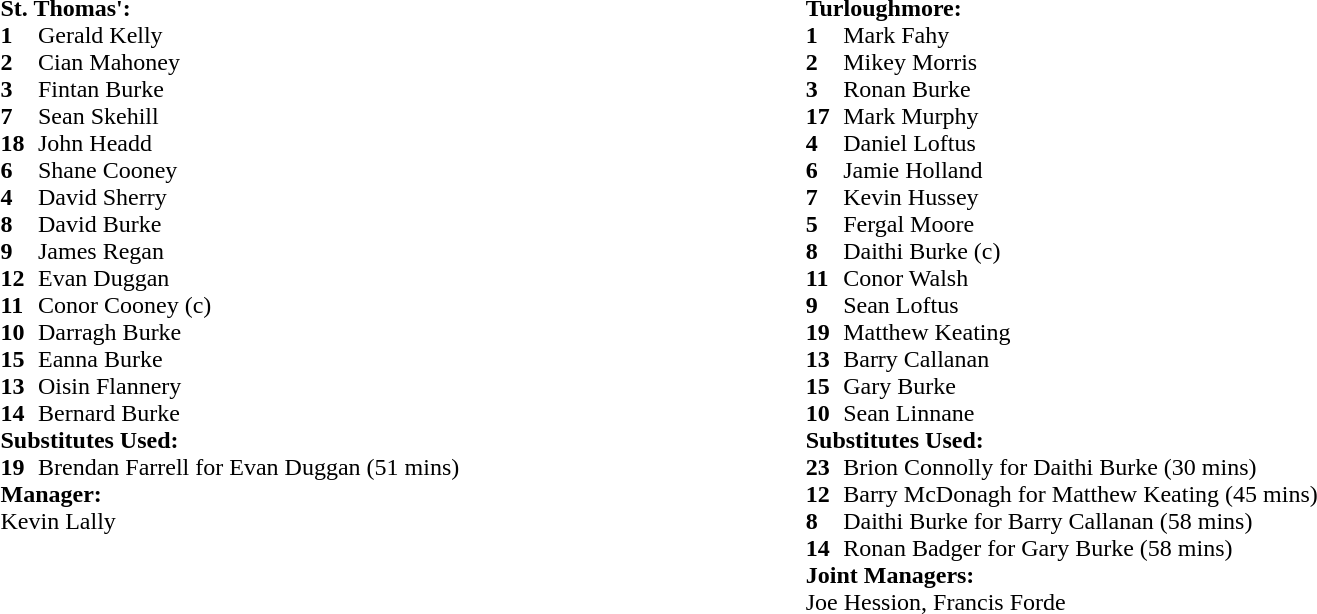<table style="width:75%;">
<tr>
<td style="vertical-align:top; width:50%;"><br><table style="font-size: 100%" cellspacing="0" cellpadding="0">
<tr>
<td colspan="4"><strong>St. Thomas':</strong></td>
</tr>
<tr>
<th width=25></th>
</tr>
<tr>
<td><strong>1</strong></td>
<td>Gerald Kelly</td>
</tr>
<tr>
<td><strong>2</strong></td>
<td>Cian Mahoney</td>
</tr>
<tr>
<td><strong>3</strong></td>
<td>Fintan Burke</td>
</tr>
<tr>
<td><strong>7</strong></td>
<td>Sean Skehill</td>
</tr>
<tr>
<td><strong>18</strong></td>
<td>John Headd</td>
</tr>
<tr>
<td><strong>6</strong></td>
<td>Shane Cooney</td>
</tr>
<tr>
<td><strong>4</strong></td>
<td>David Sherry</td>
</tr>
<tr>
<td><strong>8</strong></td>
<td>David Burke</td>
</tr>
<tr>
<td><strong>9</strong></td>
<td>James Regan</td>
</tr>
<tr>
<td><strong>12</strong></td>
<td>Evan Duggan</td>
</tr>
<tr>
<td><strong>11</strong></td>
<td>Conor Cooney (c)</td>
</tr>
<tr>
<td><strong>10</strong></td>
<td>Darragh Burke</td>
</tr>
<tr>
<td><strong>15</strong></td>
<td>Eanna Burke</td>
</tr>
<tr>
<td><strong>13</strong></td>
<td>Oisin Flannery</td>
</tr>
<tr>
<td><strong>14</strong></td>
<td>Bernard Burke</td>
</tr>
<tr>
<td colspan=3><strong>Substitutes Used:</strong></td>
</tr>
<tr>
<td><strong>19</strong></td>
<td>Brendan Farrell for Evan Duggan (51 mins)</td>
</tr>
<tr>
<td colspan=3><strong>Manager:</strong></td>
</tr>
<tr>
<td colspan=4>Kevin Lally</td>
</tr>
</table>
</td>
<td style="vertical-align:top; width:50%;"><br><table cellspacing="0" cellpadding="0" style="font-size:100%; margin:auto;">
<tr>
<td colspan="4"><strong>Turloughmore:</strong></td>
</tr>
<tr>
<th width=25></th>
</tr>
<tr>
<td><strong>1</strong></td>
<td>Mark Fahy</td>
</tr>
<tr>
<td><strong>2</strong></td>
<td>Mikey Morris</td>
</tr>
<tr>
<td><strong>3</strong></td>
<td>Ronan Burke</td>
</tr>
<tr>
<td><strong>17</strong></td>
<td>Mark Murphy</td>
</tr>
<tr>
<td><strong>4</strong></td>
<td>Daniel Loftus</td>
</tr>
<tr>
<td><strong>6</strong></td>
<td>Jamie Holland</td>
</tr>
<tr>
<td><strong>7</strong></td>
<td>Kevin Hussey</td>
</tr>
<tr>
<td><strong>5</strong></td>
<td>Fergal Moore</td>
</tr>
<tr>
<td><strong>8</strong></td>
<td>Daithi Burke (c)</td>
</tr>
<tr>
<td><strong>11</strong></td>
<td>Conor Walsh</td>
</tr>
<tr>
<td><strong>9</strong></td>
<td>Sean Loftus</td>
</tr>
<tr>
<td><strong>19</strong></td>
<td>Matthew Keating</td>
</tr>
<tr>
<td><strong>13</strong></td>
<td>Barry Callanan</td>
</tr>
<tr>
<td><strong>15</strong></td>
<td>Gary Burke</td>
</tr>
<tr>
<td><strong>10</strong></td>
<td>Sean Linnane</td>
</tr>
<tr>
<td colspan=3><strong>Substitutes Used:</strong></td>
</tr>
<tr>
<td><strong>23</strong></td>
<td>Brion Connolly for Daithi Burke (30 mins)</td>
</tr>
<tr>
<td><strong>12</strong></td>
<td>Barry McDonagh for Matthew Keating (45 mins)</td>
</tr>
<tr>
<td><strong>8</strong></td>
<td>Daithi Burke for Barry Callanan (58 mins)</td>
</tr>
<tr>
<td><strong>14</strong></td>
<td>Ronan Badger for Gary Burke (58 mins)</td>
</tr>
<tr>
<td colspan=3><strong>Joint Managers:</strong></td>
</tr>
<tr>
<td colspan=4>Joe Hession, Francis Forde</td>
</tr>
</table>
</td>
</tr>
</table>
